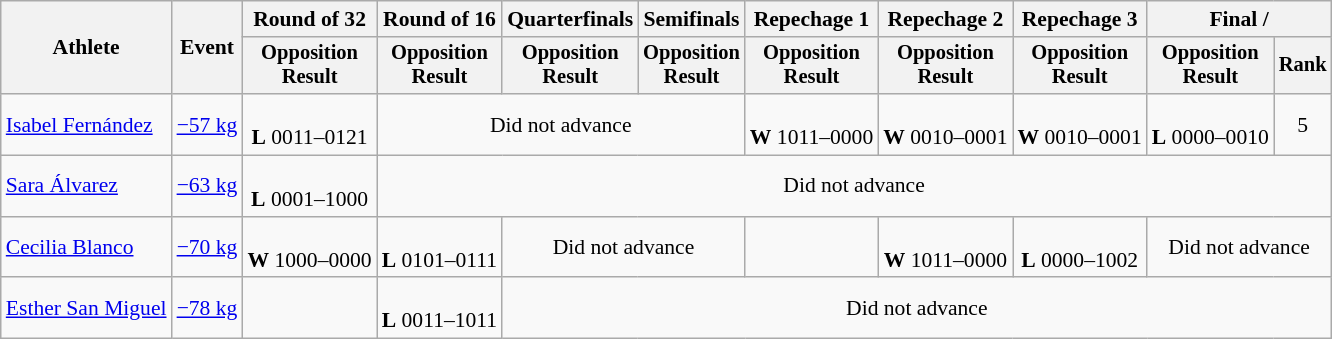<table class="wikitable" style="font-size:90%">
<tr>
<th rowspan="2">Athlete</th>
<th rowspan="2">Event</th>
<th>Round of 32</th>
<th>Round of 16</th>
<th>Quarterfinals</th>
<th>Semifinals</th>
<th>Repechage 1</th>
<th>Repechage 2</th>
<th>Repechage 3</th>
<th colspan=2>Final / </th>
</tr>
<tr style="font-size:95%">
<th>Opposition<br>Result</th>
<th>Opposition<br>Result</th>
<th>Opposition<br>Result</th>
<th>Opposition<br>Result</th>
<th>Opposition<br>Result</th>
<th>Opposition<br>Result</th>
<th>Opposition<br>Result</th>
<th>Opposition<br>Result</th>
<th>Rank</th>
</tr>
<tr align=center>
<td align=left><a href='#'>Isabel Fernández</a></td>
<td align=left><a href='#'>−57 kg</a></td>
<td><br><strong>L</strong> 0011–0121</td>
<td colspan=3>Did not advance</td>
<td><br><strong>W</strong> 1011–0000</td>
<td><br><strong>W</strong> 0010–0001</td>
<td><br><strong>W</strong> 0010–0001</td>
<td><br><strong>L</strong> 0000–0010</td>
<td>5</td>
</tr>
<tr align=center>
<td align=left><a href='#'>Sara Álvarez</a></td>
<td align=left><a href='#'>−63 kg</a></td>
<td><br><strong>L</strong> 0001–1000</td>
<td colspan=8>Did not advance</td>
</tr>
<tr align=center>
<td align=left><a href='#'>Cecilia Blanco</a></td>
<td align=left><a href='#'>−70 kg</a></td>
<td><br><strong>W</strong> 1000–0000</td>
<td><br><strong>L</strong> 0101–0111</td>
<td colspan=2>Did not advance</td>
<td></td>
<td><br><strong>W</strong> 1011–0000</td>
<td><br><strong>L</strong> 0000–1002</td>
<td colspan=2>Did not advance</td>
</tr>
<tr align=center>
<td align=left><a href='#'>Esther San Miguel</a></td>
<td align=left><a href='#'>−78 kg</a></td>
<td></td>
<td><br><strong>L</strong> 0011–1011</td>
<td colspan=7>Did not advance</td>
</tr>
</table>
